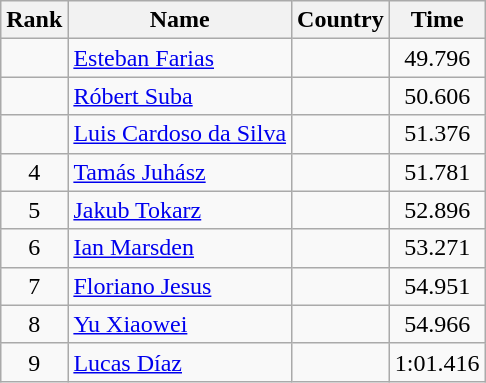<table class="wikitable" style="text-align:center">
<tr>
<th>Rank</th>
<th>Name</th>
<th>Country</th>
<th>Time</th>
</tr>
<tr>
<td></td>
<td align="left"><a href='#'>Esteban Farias</a></td>
<td align="left"></td>
<td>49.796</td>
</tr>
<tr>
<td></td>
<td align="left"><a href='#'>Róbert Suba</a></td>
<td align="left"></td>
<td>50.606</td>
</tr>
<tr>
<td></td>
<td align="left"><a href='#'>Luis Cardoso da Silva</a></td>
<td align="left"></td>
<td>51.376</td>
</tr>
<tr>
<td>4</td>
<td align="left"><a href='#'>Tamás Juhász</a></td>
<td align="left"></td>
<td>51.781</td>
</tr>
<tr>
<td>5</td>
<td align="left"><a href='#'>Jakub Tokarz</a></td>
<td align="left"></td>
<td>52.896</td>
</tr>
<tr>
<td>6</td>
<td align="left"><a href='#'>Ian Marsden</a></td>
<td align="left"></td>
<td>53.271</td>
</tr>
<tr>
<td>7</td>
<td align="left"><a href='#'>Floriano Jesus</a></td>
<td align="left"></td>
<td>54.951</td>
</tr>
<tr>
<td>8</td>
<td align="left"><a href='#'>Yu Xiaowei</a></td>
<td align="left"></td>
<td>54.966</td>
</tr>
<tr>
<td>9</td>
<td align="left"><a href='#'>Lucas Díaz</a></td>
<td align="left"></td>
<td>1:01.416</td>
</tr>
</table>
